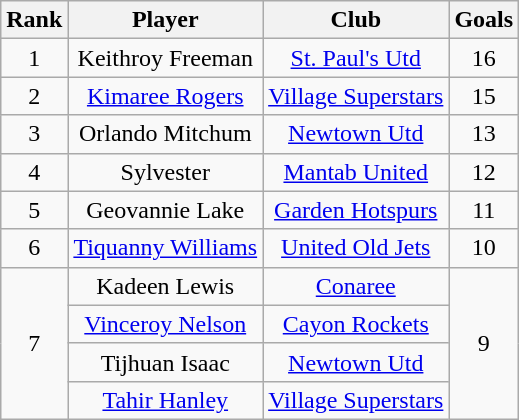<table class="wikitable" style="text-align:center;">
<tr>
<th>Rank</th>
<th>Player</th>
<th>Club</th>
<th>Goals</th>
</tr>
<tr>
<td>1</td>
<td> Keithroy Freeman</td>
<td><a href='#'>St. Paul's Utd</a></td>
<td>16</td>
</tr>
<tr>
<td>2</td>
<td> <a href='#'>Kimaree Rogers</a></td>
<td><a href='#'>Village Superstars</a></td>
<td>15</td>
</tr>
<tr>
<td>3</td>
<td> Orlando Mitchum</td>
<td><a href='#'>Newtown Utd</a></td>
<td>13</td>
</tr>
<tr>
<td>4</td>
<td> Sylvester</td>
<td><a href='#'>Mantab United</a></td>
<td>12</td>
</tr>
<tr>
<td>5</td>
<td> Geovannie Lake</td>
<td><a href='#'>Garden Hotspurs</a></td>
<td>11</td>
</tr>
<tr>
<td>6</td>
<td> <a href='#'>Tiquanny Williams</a></td>
<td><a href='#'>United Old Jets</a></td>
<td>10</td>
</tr>
<tr>
<td rowspan=4>7</td>
<td> Kadeen Lewis</td>
<td><a href='#'>Conaree</a></td>
<td rowspan=4>9</td>
</tr>
<tr>
<td> <a href='#'>Vinceroy Nelson</a></td>
<td><a href='#'>Cayon Rockets</a></td>
</tr>
<tr>
<td> Tijhuan Isaac</td>
<td><a href='#'>Newtown Utd</a></td>
</tr>
<tr>
<td> <a href='#'>Tahir Hanley</a></td>
<td><a href='#'>Village Superstars</a></td>
</tr>
</table>
